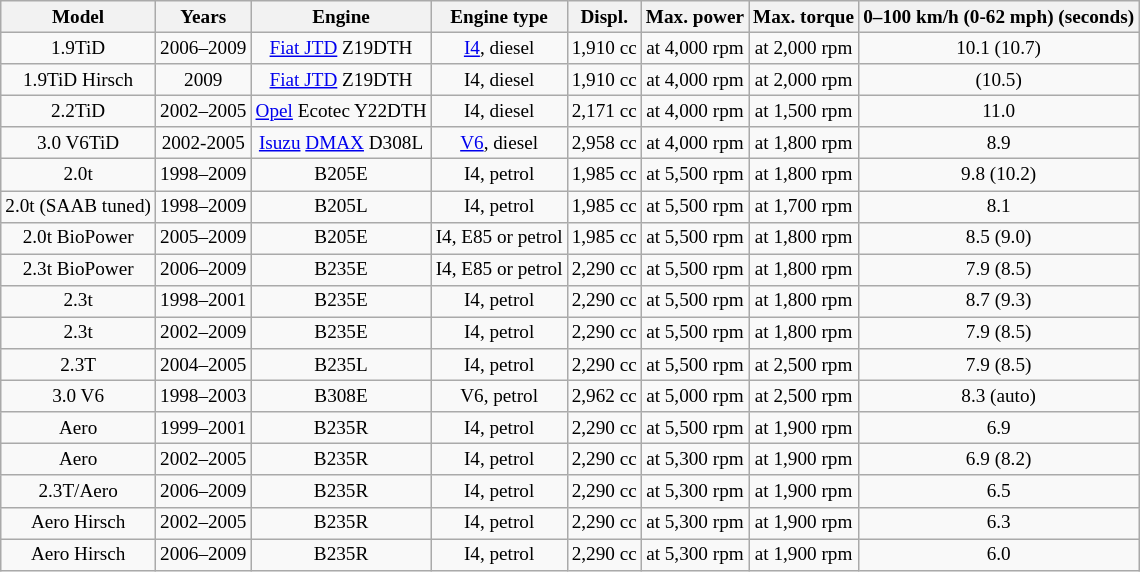<table class="wikitable sortable" style="text-align:center; font-size:80%;">
<tr>
<th>Model</th>
<th>Years</th>
<th>Engine</th>
<th>Engine type</th>
<th>Displ.</th>
<th>Max. power</th>
<th>Max. torque</th>
<th>0–100 km/h (0-62 mph) (seconds)</th>
</tr>
<tr>
<td>1.9TiD</td>
<td>2006–2009</td>
<td><a href='#'>Fiat JTD</a> Z19DTH</td>
<td><a href='#'>I4</a>, diesel</td>
<td>1,910 cc</td>
<td> at 4,000 rpm</td>
<td> at 2,000 rpm</td>
<td>10.1 (10.7)</td>
</tr>
<tr>
<td>1.9TiD Hirsch</td>
<td>2009</td>
<td><a href='#'>Fiat JTD</a> Z19DTH</td>
<td>I4, diesel</td>
<td>1,910 cc</td>
<td> at 4,000 rpm</td>
<td> at 2,000 rpm</td>
<td>(10.5)</td>
</tr>
<tr>
<td>2.2TiD</td>
<td>2002–2005</td>
<td><a href='#'>Opel</a> Ecotec Y22DTH</td>
<td>I4, diesel</td>
<td>2,171 cc</td>
<td> at 4,000 rpm</td>
<td> at 1,500 rpm</td>
<td>11.0</td>
</tr>
<tr>
<td>3.0 V6TiD</td>
<td>2002-2005</td>
<td><a href='#'>Isuzu</a> <a href='#'>DMAX</a> D308L</td>
<td><a href='#'>V6</a>, diesel</td>
<td>2,958 cc</td>
<td> at 4,000 rpm</td>
<td> at 1,800 rpm</td>
<td>8.9</td>
</tr>
<tr>
<td>2.0t</td>
<td>1998–2009</td>
<td>B205E</td>
<td>I4, petrol</td>
<td>1,985 cc</td>
<td> at 5,500 rpm</td>
<td> at 1,800 rpm</td>
<td>9.8 (10.2)</td>
</tr>
<tr>
<td>2.0t (SAAB tuned)</td>
<td>1998–2009</td>
<td>B205L</td>
<td>I4, petrol</td>
<td>1,985 cc</td>
<td> at 5,500 rpm</td>
<td> at 1,700 rpm</td>
<td>8.1</td>
</tr>
<tr>
<td>2.0t BioPower</td>
<td>2005–2009</td>
<td>B205E</td>
<td>I4, E85 or petrol</td>
<td>1,985 cc</td>
<td> at 5,500 rpm</td>
<td> at 1,800 rpm</td>
<td>8.5 (9.0)</td>
</tr>
<tr>
<td>2.3t BioPower</td>
<td>2006–2009</td>
<td>B235E</td>
<td>I4, E85 or petrol</td>
<td>2,290 cc</td>
<td> at 5,500 rpm</td>
<td> at 1,800 rpm</td>
<td>7.9 (8.5)</td>
</tr>
<tr>
<td>2.3t</td>
<td>1998–2001</td>
<td>B235E</td>
<td>I4, petrol</td>
<td>2,290 cc</td>
<td> at 5,500 rpm</td>
<td> at 1,800 rpm</td>
<td>8.7 (9.3)</td>
</tr>
<tr>
<td>2.3t</td>
<td>2002–2009</td>
<td>B235E</td>
<td>I4, petrol</td>
<td>2,290 cc</td>
<td> at 5,500 rpm</td>
<td> at 1,800 rpm</td>
<td>7.9 (8.5)</td>
</tr>
<tr>
<td>2.3T</td>
<td>2004–2005</td>
<td>B235L</td>
<td>I4, petrol</td>
<td>2,290 cc</td>
<td> at 5,500 rpm</td>
<td> at 2,500 rpm</td>
<td>7.9 (8.5)</td>
</tr>
<tr>
<td>3.0 V6</td>
<td>1998–2003</td>
<td>B308E</td>
<td>V6, petrol</td>
<td>2,962 cc</td>
<td> at 5,000 rpm</td>
<td> at 2,500 rpm</td>
<td>8.3 (auto)</td>
</tr>
<tr>
<td>Aero</td>
<td>1999–2001</td>
<td>B235R</td>
<td>I4, petrol</td>
<td>2,290 cc</td>
<td> at 5,500 rpm</td>
<td> at 1,900 rpm</td>
<td>6.9</td>
</tr>
<tr>
<td>Aero</td>
<td>2002–2005</td>
<td>B235R</td>
<td>I4, petrol</td>
<td>2,290 cc</td>
<td> at 5,300 rpm</td>
<td> at 1,900 rpm</td>
<td>6.9 (8.2)</td>
</tr>
<tr>
<td>2.3T/Aero</td>
<td>2006–2009</td>
<td>B235R</td>
<td>I4, petrol</td>
<td>2,290 cc</td>
<td> at 5,300 rpm</td>
<td> at 1,900 rpm</td>
<td>6.5</td>
</tr>
<tr>
<td>Aero Hirsch</td>
<td>2002–2005</td>
<td>B235R</td>
<td>I4, petrol</td>
<td>2,290 cc</td>
<td> at 5,300 rpm</td>
<td> at 1,900 rpm</td>
<td>6.3</td>
</tr>
<tr>
<td>Aero Hirsch</td>
<td>2006–2009</td>
<td>B235R</td>
<td>I4, petrol</td>
<td>2,290 cc</td>
<td> at 5,300 rpm</td>
<td> at 1,900 rpm</td>
<td>6.0</td>
</tr>
</table>
